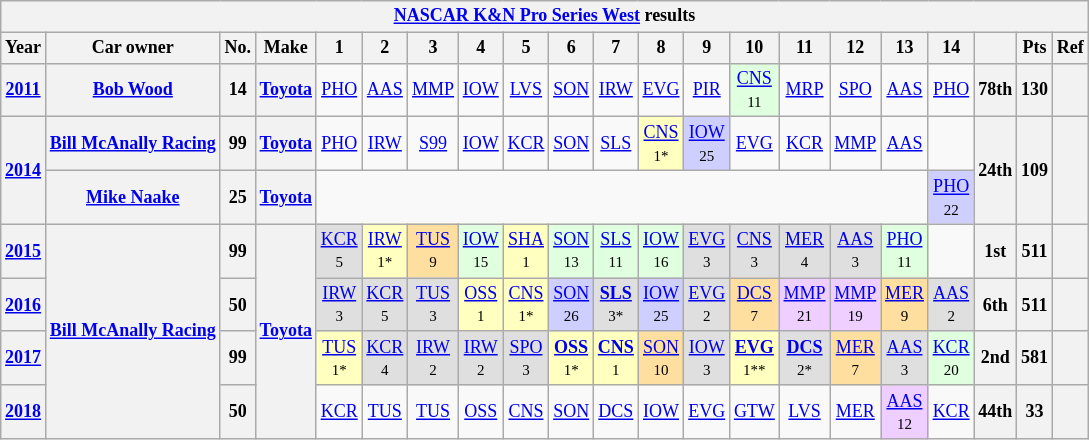<table class="wikitable" style="text-align:center; font-size:75%">
<tr>
<th colspan=23><a href='#'>NASCAR K&N Pro Series West</a> results</th>
</tr>
<tr>
<th>Year</th>
<th>Car owner</th>
<th>No.</th>
<th>Make</th>
<th>1</th>
<th>2</th>
<th>3</th>
<th>4</th>
<th>5</th>
<th>6</th>
<th>7</th>
<th>8</th>
<th>9</th>
<th>10</th>
<th>11</th>
<th>12</th>
<th>13</th>
<th>14</th>
<th></th>
<th>Pts</th>
<th>Ref</th>
</tr>
<tr>
<th><a href='#'>2011</a></th>
<th><a href='#'>Bob Wood</a></th>
<th>14</th>
<th><a href='#'>Toyota</a></th>
<td><a href='#'>PHO</a></td>
<td><a href='#'>AAS</a></td>
<td><a href='#'>MMP</a></td>
<td><a href='#'>IOW</a></td>
<td><a href='#'>LVS</a></td>
<td><a href='#'>SON</a></td>
<td><a href='#'>IRW</a></td>
<td><a href='#'>EVG</a></td>
<td><a href='#'>PIR</a></td>
<td style="background:#DFFFDF;"><a href='#'>CNS</a><br><small>11</small></td>
<td><a href='#'>MRP</a></td>
<td><a href='#'>SPO</a></td>
<td><a href='#'>AAS</a></td>
<td><a href='#'>PHO</a></td>
<th>78th</th>
<th>130</th>
<th></th>
</tr>
<tr>
<th rowspan=2><a href='#'>2014</a></th>
<th><a href='#'>Bill McAnally Racing</a></th>
<th>99</th>
<th><a href='#'>Toyota</a></th>
<td><a href='#'>PHO</a></td>
<td><a href='#'>IRW</a></td>
<td><a href='#'>S99</a></td>
<td><a href='#'>IOW</a></td>
<td><a href='#'>KCR</a></td>
<td><a href='#'>SON</a></td>
<td><a href='#'>SLS</a></td>
<td style="background:#FFFFBF;"><a href='#'>CNS</a><br><small>1*</small></td>
<td style="background:#CFCFFF;"><a href='#'>IOW</a><br><small>25</small></td>
<td><a href='#'>EVG</a></td>
<td><a href='#'>KCR</a></td>
<td><a href='#'>MMP</a></td>
<td><a href='#'>AAS</a></td>
<td></td>
<th rowspan=2>24th</th>
<th rowspan=2>109</th>
<th rowspan=2></th>
</tr>
<tr>
<th><a href='#'>Mike Naake</a></th>
<th>25</th>
<th><a href='#'>Toyota</a></th>
<td colspan=13></td>
<td style="background:#CFCFFF;"><a href='#'>PHO</a><br><small>22</small></td>
</tr>
<tr>
<th><a href='#'>2015</a></th>
<th rowspan=4><a href='#'>Bill McAnally Racing</a></th>
<th>99</th>
<th rowspan=4><a href='#'>Toyota</a></th>
<td style="background:#DFDFDF;"><a href='#'>KCR</a><br><small>5</small></td>
<td style="background:#FFFFBF;"><a href='#'>IRW</a><br><small>1*</small></td>
<td style="background:#FFDF9F;"><a href='#'>TUS</a><br><small>9</small></td>
<td style="background:#DFFFDF;"><a href='#'>IOW</a><br><small>15</small></td>
<td style="background:#FFFFBF;"><a href='#'>SHA</a><br><small>1</small></td>
<td style="background:#DFFFDF;"><a href='#'>SON</a><br><small>13</small></td>
<td style="background:#DFFFDF;"><a href='#'>SLS</a><br><small>11</small></td>
<td style="background:#DFFFDF;"><a href='#'>IOW</a><br><small>16</small></td>
<td style="background:#DFDFDF;"><a href='#'>EVG</a><br><small>3</small></td>
<td style="background:#DFDFDF;"><a href='#'>CNS</a><br><small>3</small></td>
<td style="background:#DFDFDF;"><a href='#'>MER</a><br><small>4</small></td>
<td style="background:#DFDFDF;"><a href='#'>AAS</a><br><small>3</small></td>
<td style="background:#DFFFDF;"><a href='#'>PHO</a><br><small>11</small></td>
<td></td>
<th>1st</th>
<th>511</th>
<th></th>
</tr>
<tr>
<th><a href='#'>2016</a></th>
<th>50</th>
<td style="background:#DFDFDF;"><a href='#'>IRW</a><br><small>3</small></td>
<td style="background:#DFDFDF;"><a href='#'>KCR</a><br><small>5</small></td>
<td style="background:#DFDFDF;"><a href='#'>TUS</a><br><small>3</small></td>
<td style="background:#FFFFBF;"><a href='#'>OSS</a><br><small>1</small></td>
<td style="background:#FFFFBF;"><a href='#'>CNS</a><br><small>1*</small></td>
<td style="background:#CFCFFF;"><a href='#'>SON</a><br><small>26</small></td>
<td style="background:#DFDFDF;"><strong><a href='#'>SLS</a></strong><br><small>3*</small></td>
<td style="background:#CFCFFF;"><a href='#'>IOW</a><br><small>25</small></td>
<td style="background:#DFDFDF;"><a href='#'>EVG</a><br><small>2</small></td>
<td style="background:#FFDF9F;"><a href='#'>DCS</a><br><small>7</small></td>
<td style="background:#EFCFFF;"><a href='#'>MMP</a><br><small>21</small></td>
<td style="background:#EFCFFF;"><a href='#'>MMP</a><br><small>19</small></td>
<td style="background:#FFDF9F;"><a href='#'>MER</a><br><small>9</small></td>
<td style="background:#DFDFDF;"><a href='#'>AAS</a><br><small>2</small></td>
<th>6th</th>
<th>511</th>
<th></th>
</tr>
<tr>
<th><a href='#'>2017</a></th>
<th>99</th>
<td style="background:#FFFFBF;"><a href='#'>TUS</a><br><small>1*</small></td>
<td style="background:#DFDFDF;"><a href='#'>KCR</a><br><small>4</small></td>
<td style="background:#DFDFDF;"><a href='#'>IRW</a><br><small>2</small></td>
<td style="background:#DFDFDF;"><a href='#'>IRW</a><br><small>2</small></td>
<td style="background:#DFDFDF;"><a href='#'>SPO</a><br><small>3</small></td>
<td style="background:#FFFFBF;"><strong><a href='#'>OSS</a></strong><br><small>1*</small></td>
<td style="background:#FFFFBF;"><strong><a href='#'>CNS</a></strong><br><small>1</small></td>
<td style="background:#FFDF9F;"><a href='#'>SON</a><br><small>10</small></td>
<td style="background:#DFDFDF;"><a href='#'>IOW</a><br><small>3</small></td>
<td style="background:#FFFFBF;"><strong><a href='#'>EVG</a></strong><br><small>1**</small></td>
<td style="background:#DFDFDF;"><strong><a href='#'>DCS</a></strong><br><small>2*</small></td>
<td style="background:#FFDF9F;"><a href='#'>MER</a><br><small>7</small></td>
<td style="background:#DFDFDF;"><a href='#'>AAS</a><br><small>3</small></td>
<td style="background:#DFFFDF;"><a href='#'>KCR</a><br><small>20</small></td>
<th>2nd</th>
<th>581</th>
<th></th>
</tr>
<tr>
<th><a href='#'>2018</a></th>
<th>50</th>
<td><a href='#'>KCR</a></td>
<td><a href='#'>TUS</a></td>
<td><a href='#'>TUS</a></td>
<td><a href='#'>OSS</a></td>
<td><a href='#'>CNS</a></td>
<td><a href='#'>SON</a></td>
<td><a href='#'>DCS</a></td>
<td><a href='#'>IOW</a></td>
<td><a href='#'>EVG</a></td>
<td><a href='#'>GTW</a></td>
<td><a href='#'>LVS</a></td>
<td><a href='#'>MER</a></td>
<td style="background-color:#EFCFFF"><a href='#'>AAS</a><br><small>12</small></td>
<td><a href='#'>KCR</a></td>
<th>44th</th>
<th>33</th>
<th></th>
</tr>
</table>
